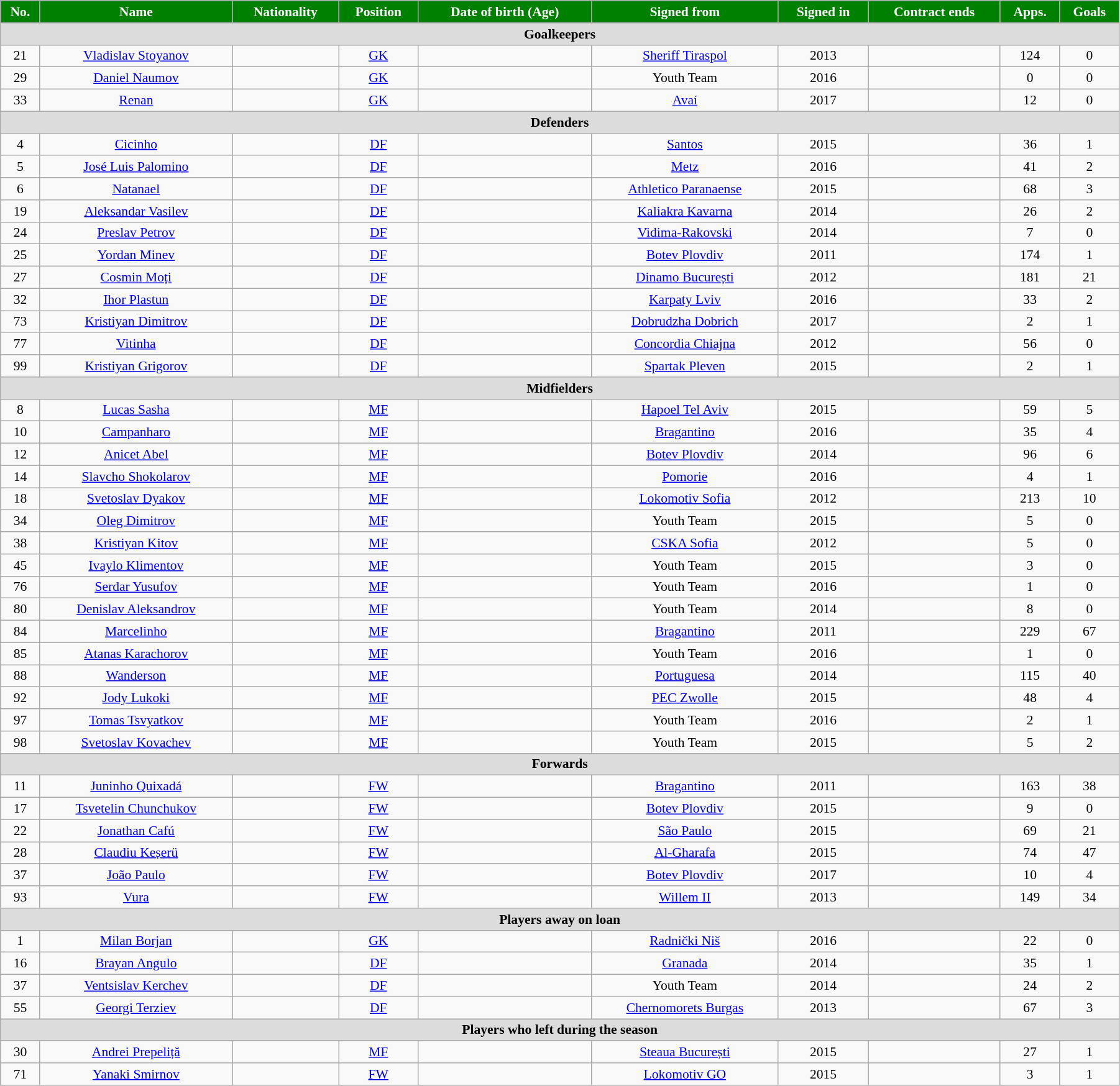<table class="wikitable"  style="text-align:center; font-size:90%; width:95%;">
<tr>
<th style="background:green; color:white; text-align:center;">No.</th>
<th style="background:green; color:white; text-align:center;">Name</th>
<th style="background:green; color:white; text-align:center;">Nationality</th>
<th style="background:green; color:white; text-align:center;">Position</th>
<th style="background:green; color:white; text-align:center;">Date of birth (Age)</th>
<th style="background:green; color:white; text-align:center;">Signed from</th>
<th style="background:green; color:white; text-align:center;">Signed in</th>
<th style="background:green; color:white; text-align:center;">Contract ends</th>
<th style="background:green; color:white; text-align:center;">Apps.</th>
<th style="background:green; color:white; text-align:center;">Goals</th>
</tr>
<tr>
<th colspan="11"  style="background:#dcdcdc; text-align:center;">Goalkeepers</th>
</tr>
<tr>
<td>21</td>
<td><a href='#'>Vladislav Stoyanov</a></td>
<td></td>
<td><a href='#'>GK</a></td>
<td></td>
<td><a href='#'>Sheriff Tiraspol</a></td>
<td>2013</td>
<td></td>
<td>124</td>
<td>0</td>
</tr>
<tr>
<td>29</td>
<td><a href='#'>Daniel Naumov</a></td>
<td></td>
<td><a href='#'>GK</a></td>
<td></td>
<td>Youth Team</td>
<td>2016</td>
<td></td>
<td>0</td>
<td>0</td>
</tr>
<tr>
<td>33</td>
<td><a href='#'>Renan</a></td>
<td></td>
<td><a href='#'>GK</a></td>
<td></td>
<td><a href='#'>Avaí</a></td>
<td>2017</td>
<td></td>
<td>12</td>
<td>0</td>
</tr>
<tr>
<th colspan="11"  style="background:#dcdcdc; text-align:center;">Defenders</th>
</tr>
<tr>
<td>4</td>
<td><a href='#'>Cicinho</a></td>
<td></td>
<td><a href='#'>DF</a></td>
<td></td>
<td><a href='#'>Santos</a></td>
<td>2015</td>
<td></td>
<td>36</td>
<td>1</td>
</tr>
<tr>
<td>5</td>
<td><a href='#'>José Luis Palomino</a></td>
<td></td>
<td><a href='#'>DF</a></td>
<td></td>
<td><a href='#'>Metz</a></td>
<td>2016</td>
<td></td>
<td>41</td>
<td>2</td>
</tr>
<tr>
<td>6</td>
<td><a href='#'>Natanael</a></td>
<td></td>
<td><a href='#'>DF</a></td>
<td></td>
<td><a href='#'>Athletico Paranaense</a></td>
<td>2015</td>
<td></td>
<td>68</td>
<td>3</td>
</tr>
<tr>
<td>19</td>
<td><a href='#'>Aleksandar Vasilev</a></td>
<td></td>
<td><a href='#'>DF</a></td>
<td></td>
<td><a href='#'>Kaliakra Kavarna</a></td>
<td>2014</td>
<td></td>
<td>26</td>
<td>2</td>
</tr>
<tr>
<td>24</td>
<td><a href='#'>Preslav Petrov</a></td>
<td></td>
<td><a href='#'>DF</a></td>
<td></td>
<td><a href='#'>Vidima-Rakovski</a></td>
<td>2014</td>
<td></td>
<td>7</td>
<td>0</td>
</tr>
<tr>
<td>25</td>
<td><a href='#'>Yordan Minev</a></td>
<td></td>
<td><a href='#'>DF</a></td>
<td></td>
<td><a href='#'>Botev Plovdiv</a></td>
<td>2011</td>
<td></td>
<td>174</td>
<td>1</td>
</tr>
<tr>
<td>27</td>
<td><a href='#'>Cosmin Moți</a></td>
<td></td>
<td><a href='#'>DF</a></td>
<td></td>
<td><a href='#'>Dinamo București</a></td>
<td>2012</td>
<td></td>
<td>181</td>
<td>21</td>
</tr>
<tr>
<td>32</td>
<td><a href='#'>Ihor Plastun</a></td>
<td></td>
<td><a href='#'>DF</a></td>
<td></td>
<td><a href='#'>Karpaty Lviv</a></td>
<td>2016</td>
<td></td>
<td>33</td>
<td>2</td>
</tr>
<tr>
<td>73</td>
<td><a href='#'>Kristiyan Dimitrov</a></td>
<td></td>
<td><a href='#'>DF</a></td>
<td></td>
<td><a href='#'>Dobrudzha Dobrich</a></td>
<td>2017</td>
<td></td>
<td>2</td>
<td>1</td>
</tr>
<tr>
<td>77</td>
<td><a href='#'>Vitinha</a></td>
<td></td>
<td><a href='#'>DF</a></td>
<td></td>
<td><a href='#'>Concordia Chiajna</a></td>
<td>2012</td>
<td></td>
<td>56</td>
<td>0</td>
</tr>
<tr>
<td>99</td>
<td><a href='#'>Kristiyan Grigorov</a></td>
<td></td>
<td><a href='#'>DF</a></td>
<td></td>
<td><a href='#'>Spartak Pleven</a></td>
<td>2015</td>
<td></td>
<td>2</td>
<td>1</td>
</tr>
<tr>
<th colspan="11"  style="background:#dcdcdc; text-align:center;">Midfielders</th>
</tr>
<tr>
<td>8</td>
<td><a href='#'>Lucas Sasha</a></td>
<td></td>
<td><a href='#'>MF</a></td>
<td></td>
<td><a href='#'>Hapoel Tel Aviv</a></td>
<td>2015</td>
<td></td>
<td>59</td>
<td>5</td>
</tr>
<tr>
<td>10</td>
<td><a href='#'>Campanharo</a></td>
<td></td>
<td><a href='#'>MF</a></td>
<td></td>
<td><a href='#'>Bragantino</a></td>
<td>2016</td>
<td></td>
<td>35</td>
<td>4</td>
</tr>
<tr>
<td>12</td>
<td><a href='#'>Anicet Abel</a></td>
<td></td>
<td><a href='#'>MF</a></td>
<td></td>
<td><a href='#'>Botev Plovdiv</a></td>
<td>2014</td>
<td></td>
<td>96</td>
<td>6</td>
</tr>
<tr>
<td>14</td>
<td><a href='#'>Slavcho Shokolarov</a></td>
<td></td>
<td><a href='#'>MF</a></td>
<td></td>
<td><a href='#'>Pomorie</a></td>
<td>2016</td>
<td></td>
<td>4</td>
<td>1</td>
</tr>
<tr>
<td>18</td>
<td><a href='#'>Svetoslav Dyakov</a></td>
<td></td>
<td><a href='#'>MF</a></td>
<td></td>
<td><a href='#'>Lokomotiv Sofia</a></td>
<td>2012</td>
<td></td>
<td>213</td>
<td>10</td>
</tr>
<tr>
<td>34</td>
<td><a href='#'>Oleg Dimitrov</a></td>
<td></td>
<td><a href='#'>MF</a></td>
<td></td>
<td>Youth Team</td>
<td>2015</td>
<td></td>
<td>5</td>
<td>0</td>
</tr>
<tr>
<td>38</td>
<td><a href='#'>Kristiyan Kitov</a></td>
<td></td>
<td><a href='#'>MF</a></td>
<td></td>
<td><a href='#'>CSKA Sofia</a></td>
<td>2012</td>
<td></td>
<td>5</td>
<td>0</td>
</tr>
<tr>
<td>45</td>
<td><a href='#'>Ivaylo Klimentov</a></td>
<td></td>
<td><a href='#'>MF</a></td>
<td></td>
<td>Youth Team</td>
<td>2015</td>
<td></td>
<td>3</td>
<td>0</td>
</tr>
<tr>
<td>76</td>
<td><a href='#'>Serdar Yusufov</a></td>
<td></td>
<td><a href='#'>MF</a></td>
<td></td>
<td>Youth Team</td>
<td>2016</td>
<td></td>
<td>1</td>
<td>0</td>
</tr>
<tr>
<td>80</td>
<td><a href='#'>Denislav Aleksandrov</a></td>
<td></td>
<td><a href='#'>MF</a></td>
<td></td>
<td>Youth Team</td>
<td>2014</td>
<td></td>
<td>8</td>
<td>0</td>
</tr>
<tr>
<td>84</td>
<td><a href='#'>Marcelinho</a></td>
<td></td>
<td><a href='#'>MF</a></td>
<td></td>
<td><a href='#'>Bragantino</a></td>
<td>2011</td>
<td></td>
<td>229</td>
<td>67</td>
</tr>
<tr>
<td>85</td>
<td><a href='#'>Atanas Karachorov</a></td>
<td></td>
<td><a href='#'>MF</a></td>
<td></td>
<td>Youth Team</td>
<td>2016</td>
<td></td>
<td>1</td>
<td>0</td>
</tr>
<tr>
<td>88</td>
<td><a href='#'>Wanderson</a></td>
<td></td>
<td><a href='#'>MF</a></td>
<td></td>
<td><a href='#'>Portuguesa</a></td>
<td>2014</td>
<td></td>
<td>115</td>
<td>40</td>
</tr>
<tr>
<td>92</td>
<td><a href='#'>Jody Lukoki</a></td>
<td></td>
<td><a href='#'>MF</a></td>
<td></td>
<td><a href='#'>PEC Zwolle</a></td>
<td>2015</td>
<td></td>
<td>48</td>
<td>4</td>
</tr>
<tr>
<td>97</td>
<td><a href='#'>Tomas Tsvyatkov</a></td>
<td></td>
<td><a href='#'>MF</a></td>
<td></td>
<td>Youth Team</td>
<td>2016</td>
<td></td>
<td>2</td>
<td>1</td>
</tr>
<tr>
<td>98</td>
<td><a href='#'>Svetoslav Kovachev</a></td>
<td></td>
<td><a href='#'>MF</a></td>
<td></td>
<td>Youth Team</td>
<td>2015</td>
<td></td>
<td>5</td>
<td>2</td>
</tr>
<tr>
<th colspan="11"  style="background:#dcdcdc; text-align:center;">Forwards</th>
</tr>
<tr>
<td>11</td>
<td><a href='#'>Juninho Quixadá</a></td>
<td></td>
<td><a href='#'>FW</a></td>
<td></td>
<td><a href='#'>Bragantino</a></td>
<td>2011</td>
<td></td>
<td>163</td>
<td>38</td>
</tr>
<tr>
<td>17</td>
<td><a href='#'>Tsvetelin Chunchukov</a></td>
<td></td>
<td><a href='#'>FW</a></td>
<td></td>
<td><a href='#'>Botev Plovdiv</a></td>
<td>2015</td>
<td></td>
<td>9</td>
<td>0</td>
</tr>
<tr>
<td>22</td>
<td><a href='#'>Jonathan Cafú</a></td>
<td></td>
<td><a href='#'>FW</a></td>
<td></td>
<td><a href='#'>São Paulo</a></td>
<td>2015</td>
<td></td>
<td>69</td>
<td>21</td>
</tr>
<tr>
<td>28</td>
<td><a href='#'>Claudiu Keșerü</a></td>
<td></td>
<td><a href='#'>FW</a></td>
<td></td>
<td><a href='#'>Al-Gharafa</a></td>
<td>2015</td>
<td></td>
<td>74</td>
<td>47</td>
</tr>
<tr>
<td>37</td>
<td><a href='#'>João Paulo</a></td>
<td></td>
<td><a href='#'>FW</a></td>
<td></td>
<td><a href='#'>Botev Plovdiv</a></td>
<td>2017</td>
<td></td>
<td>10</td>
<td>4</td>
</tr>
<tr>
<td>93</td>
<td><a href='#'>Vura</a></td>
<td></td>
<td><a href='#'>FW</a></td>
<td></td>
<td><a href='#'>Willem II</a></td>
<td>2013</td>
<td></td>
<td>149</td>
<td>34</td>
</tr>
<tr>
<th colspan="11"  style="background:#dcdcdc; text-align:center;">Players away on loan</th>
</tr>
<tr>
<td>1</td>
<td><a href='#'>Milan Borjan</a></td>
<td></td>
<td><a href='#'>GK</a></td>
<td></td>
<td><a href='#'>Radnički Niš</a></td>
<td>2016</td>
<td></td>
<td>22</td>
<td>0</td>
</tr>
<tr>
<td>16</td>
<td><a href='#'>Brayan Angulo</a></td>
<td></td>
<td><a href='#'>DF</a></td>
<td></td>
<td><a href='#'>Granada</a></td>
<td>2014</td>
<td></td>
<td>35</td>
<td>1</td>
</tr>
<tr>
<td>37</td>
<td><a href='#'>Ventsislav Kerchev</a></td>
<td></td>
<td><a href='#'>DF</a></td>
<td></td>
<td>Youth Team</td>
<td>2014</td>
<td></td>
<td>24</td>
<td>2</td>
</tr>
<tr>
<td>55</td>
<td><a href='#'>Georgi Terziev</a></td>
<td></td>
<td><a href='#'>DF</a></td>
<td></td>
<td><a href='#'>Chernomorets Burgas</a></td>
<td>2013</td>
<td></td>
<td>67</td>
<td>3</td>
</tr>
<tr>
<th colspan="11"  style="background:#dcdcdc; text-align:center;">Players who left during the season</th>
</tr>
<tr>
<td>30</td>
<td><a href='#'>Andrei Prepeliță</a></td>
<td></td>
<td><a href='#'>MF</a></td>
<td></td>
<td><a href='#'>Steaua București</a></td>
<td>2015</td>
<td></td>
<td>27</td>
<td>1</td>
</tr>
<tr>
<td>71</td>
<td><a href='#'>Yanaki Smirnov</a></td>
<td></td>
<td><a href='#'>FW</a></td>
<td></td>
<td><a href='#'>Lokomotiv GO</a></td>
<td>2015</td>
<td></td>
<td>3</td>
<td>1</td>
</tr>
</table>
